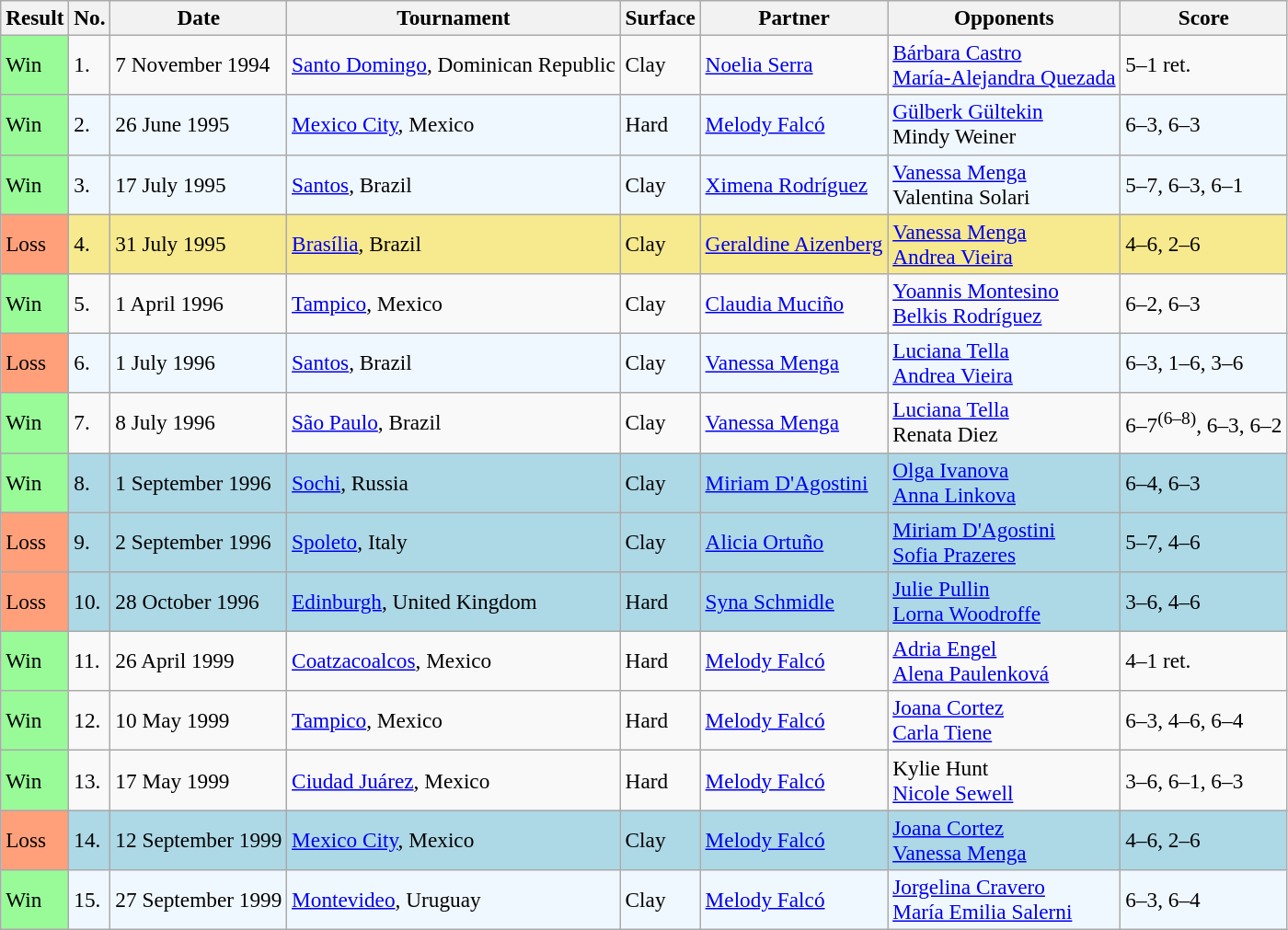<table class="sortable wikitable" style="font-size:97%;">
<tr>
<th>Result</th>
<th>No.</th>
<th>Date</th>
<th>Tournament</th>
<th>Surface</th>
<th>Partner</th>
<th>Opponents</th>
<th>Score</th>
</tr>
<tr>
<td style="background:#98fb98;">Win</td>
<td>1.</td>
<td>7 November 1994</td>
<td><a href='#'>Santo Domingo</a>, Dominican Republic</td>
<td>Clay</td>
<td> <a href='#'>Noelia Serra</a></td>
<td> <a href='#'>Bárbara Castro</a> <br>  <a href='#'>María-Alejandra Quezada</a></td>
<td>5–1 ret.</td>
</tr>
<tr bgcolor=f0f8ff>
<td style="background:#98fb98;">Win</td>
<td>2.</td>
<td>26 June 1995</td>
<td><a href='#'>Mexico City</a>, Mexico</td>
<td>Hard</td>
<td> <a href='#'>Melody Falcó</a></td>
<td> <a href='#'>Gülberk Gültekin</a> <br>  Mindy Weiner</td>
<td>6–3, 6–3</td>
</tr>
<tr style="background:#f0f8ff;">
<td style="background:#98fb98;">Win</td>
<td>3.</td>
<td>17 July 1995</td>
<td><a href='#'>Santos</a>, Brazil</td>
<td>Clay</td>
<td> <a href='#'>Ximena Rodríguez</a></td>
<td> <a href='#'>Vanessa Menga</a> <br>  Valentina Solari</td>
<td>5–7, 6–3, 6–1</td>
</tr>
<tr style="background:#f7e98e;">
<td style="background:#ffa07a;">Loss</td>
<td>4.</td>
<td>31 July 1995</td>
<td><a href='#'>Brasília</a>, Brazil</td>
<td>Clay</td>
<td> <a href='#'>Geraldine Aizenberg</a></td>
<td> <a href='#'>Vanessa Menga</a> <br>  <a href='#'>Andrea Vieira</a></td>
<td>4–6, 2–6</td>
</tr>
<tr>
<td style="background:#98fb98;">Win</td>
<td>5.</td>
<td>1 April 1996</td>
<td><a href='#'>Tampico</a>, Mexico</td>
<td>Clay</td>
<td> <a href='#'>Claudia Muciño</a></td>
<td> <a href='#'>Yoannis Montesino</a> <br>  <a href='#'>Belkis Rodríguez</a></td>
<td>6–2, 6–3</td>
</tr>
<tr style="background:#f0f8ff;">
<td style="background:#ffa07a;">Loss</td>
<td>6.</td>
<td>1 July 1996</td>
<td><a href='#'>Santos</a>, Brazil</td>
<td>Clay</td>
<td> <a href='#'>Vanessa Menga</a></td>
<td> <a href='#'>Luciana Tella</a> <br>  <a href='#'>Andrea Vieira</a></td>
<td>6–3, 1–6, 3–6</td>
</tr>
<tr>
<td style="background:#98fb98;">Win</td>
<td>7.</td>
<td>8 July 1996</td>
<td><a href='#'>São Paulo</a>, Brazil</td>
<td>Clay</td>
<td> <a href='#'>Vanessa Menga</a></td>
<td> <a href='#'>Luciana Tella</a> <br>  Renata Diez</td>
<td>6–7<sup>(6–8)</sup>, 6–3, 6–2</td>
</tr>
<tr style="background:lightblue;">
<td style="background:#98fb98;">Win</td>
<td>8.</td>
<td>1 September 1996</td>
<td><a href='#'>Sochi</a>, Russia</td>
<td>Clay</td>
<td> <a href='#'>Miriam D'Agostini</a></td>
<td> <a href='#'>Olga Ivanova</a><br> <a href='#'>Anna Linkova</a></td>
<td>6–4, 6–3</td>
</tr>
<tr style="background:lightblue;">
<td style="background:#ffa07a;">Loss</td>
<td>9.</td>
<td>2 September 1996</td>
<td><a href='#'>Spoleto</a>, Italy</td>
<td>Clay</td>
<td> <a href='#'>Alicia Ortuño</a></td>
<td> <a href='#'>Miriam D'Agostini</a> <br>  <a href='#'>Sofia Prazeres</a></td>
<td>5–7, 4–6</td>
</tr>
<tr style="background:lightblue;">
<td style="background:#ffa07a;">Loss</td>
<td>10.</td>
<td>28 October 1996</td>
<td><a href='#'>Edinburgh</a>, United Kingdom</td>
<td>Hard</td>
<td> <a href='#'>Syna Schmidle</a></td>
<td> <a href='#'>Julie Pullin</a> <br>  <a href='#'>Lorna Woodroffe</a></td>
<td>3–6, 4–6</td>
</tr>
<tr>
<td style="background:#98fb98;">Win</td>
<td>11.</td>
<td>26 April 1999</td>
<td><a href='#'>Coatzacoalcos</a>, Mexico</td>
<td>Hard</td>
<td> <a href='#'>Melody Falcó</a></td>
<td> <a href='#'>Adria Engel</a> <br> <a href='#'>Alena Paulenková</a></td>
<td>4–1 ret.</td>
</tr>
<tr>
<td style="background:#98fb98;">Win</td>
<td>12.</td>
<td>10 May 1999</td>
<td><a href='#'>Tampico</a>, Mexico</td>
<td>Hard</td>
<td> <a href='#'>Melody Falcó</a></td>
<td> <a href='#'>Joana Cortez</a> <br> <a href='#'>Carla Tiene</a></td>
<td>6–3, 4–6, 6–4</td>
</tr>
<tr>
<td style="background:#98fb98;">Win</td>
<td>13.</td>
<td>17 May 1999</td>
<td><a href='#'>Ciudad Juárez</a>, Mexico</td>
<td>Hard</td>
<td> <a href='#'>Melody Falcó</a></td>
<td> Kylie Hunt <br> <a href='#'>Nicole Sewell</a></td>
<td>3–6, 6–1, 6–3</td>
</tr>
<tr style="background:lightblue;">
<td style="background:#ffa07a;">Loss</td>
<td>14.</td>
<td>12 September 1999</td>
<td><a href='#'>Mexico City</a>, Mexico</td>
<td>Clay</td>
<td> <a href='#'>Melody Falcó</a></td>
<td> <a href='#'>Joana Cortez</a> <br>  <a href='#'>Vanessa Menga</a></td>
<td>4–6, 2–6</td>
</tr>
<tr style="background:#f0f8ff;">
<td style="background:#98fb98;">Win</td>
<td>15.</td>
<td>27 September 1999</td>
<td><a href='#'>Montevideo</a>, Uruguay</td>
<td>Clay</td>
<td> <a href='#'>Melody Falcó</a></td>
<td> <a href='#'>Jorgelina Cravero</a> <br>  <a href='#'>María Emilia Salerni</a></td>
<td>6–3, 6–4</td>
</tr>
</table>
